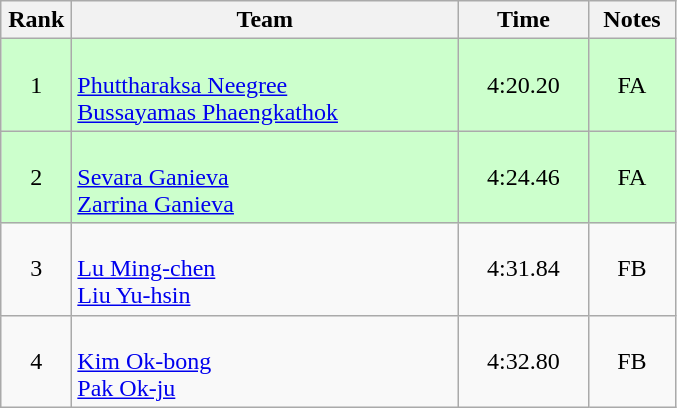<table class=wikitable style="text-align:center">
<tr>
<th width=40>Rank</th>
<th width=250>Team</th>
<th width=80>Time</th>
<th width=50>Notes</th>
</tr>
<tr bgcolor="ccffcc">
<td>1</td>
<td align=left><br><a href='#'>Phuttharaksa Neegree</a><br><a href='#'>Bussayamas Phaengkathok</a></td>
<td>4:20.20</td>
<td>FA</td>
</tr>
<tr bgcolor="ccffcc">
<td>2</td>
<td align=left><br><a href='#'>Sevara Ganieva</a><br><a href='#'>Zarrina Ganieva</a></td>
<td>4:24.46</td>
<td>FA</td>
</tr>
<tr>
<td>3</td>
<td align=left><br><a href='#'>Lu Ming-chen</a><br><a href='#'>Liu Yu-hsin</a></td>
<td>4:31.84</td>
<td>FB</td>
</tr>
<tr>
<td>4</td>
<td align=left><br><a href='#'>Kim Ok-bong</a><br><a href='#'>Pak Ok-ju</a></td>
<td>4:32.80</td>
<td>FB</td>
</tr>
</table>
